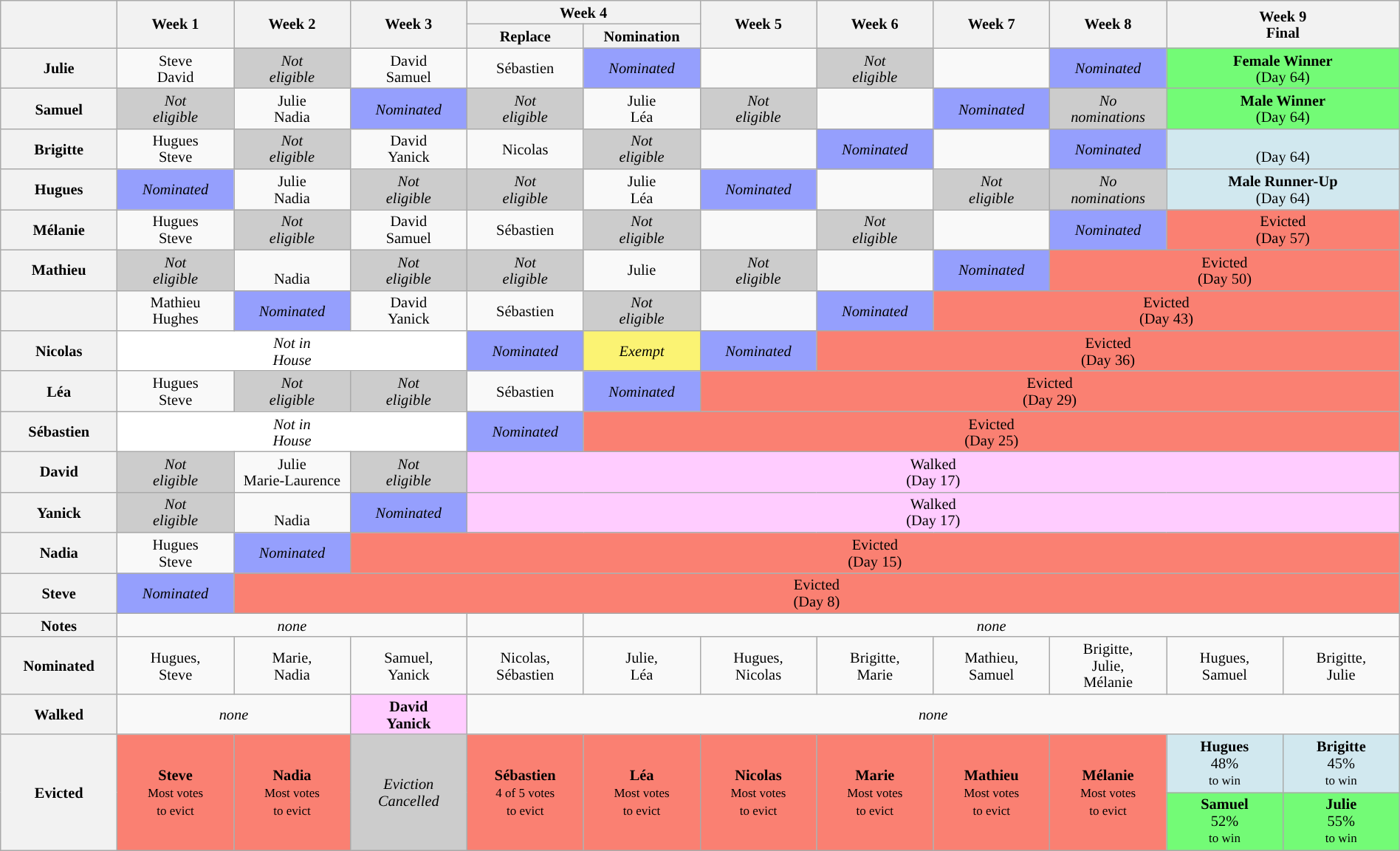<table class="wikitable" style="text-align:center; width:100%; font-size:85%; line-height:15px">
<tr>
<th style="width:8%" rowspan="2"></th>
<th style="width:8%" rowspan="2">Week 1</th>
<th style="width:8%" rowspan="2">Week 2</th>
<th style="width:8%" rowspan="2">Week 3</th>
<th style="width:16%" colspan="2">Week 4</th>
<th style="width:8%" rowspan="2">Week 5</th>
<th style="width:8%" rowspan="2">Week 6</th>
<th style="width:8%" rowspan="2">Week 7</th>
<th style="width:8%" rowspan="2">Week 8</th>
<th style="width:16%" colspan="2" rowspan="2">Week 9<br>Final</th>
</tr>
<tr>
<th style="width:8%">Replace</th>
<th style="width:8%">Nomination</th>
</tr>
<tr>
<th>Julie</th>
<td>Steve<br>David</td>
<td style="background:#CCC"><em>Not<br>eligible</em></td>
<td>David<br>Samuel</td>
<td>Sébastien</td>
<td style="background:#959FFD"><em>Nominated</em></td>
<td></td>
<td style="background:#CCC"><em>Not<br>eligible</em></td>
<td></td>
<td style="background:#959FFD"><em>Nominated</em></td>
<td style="background:#73FB76" colspan="2"><strong>Female Winner</strong><br>(Day 64)</td>
</tr>
<tr>
<th>Samuel</th>
<td style="background:#CCC"><em>Not<br>eligible</em></td>
<td>Julie<br>Nadia</td>
<td style="background:#959FFD"><em>Nominated</em></td>
<td style="background:#CCC"><em>Not<br>eligible</em></td>
<td>Julie<br>Léa</td>
<td style="background:#CCC"><em>Not<br>eligible</em></td>
<td></td>
<td style="background:#959FFD"><em>Nominated</em></td>
<td style="background:#CCC"><em>No<br>nominations</em></td>
<td style="background:#73FB76" colspan="2"><strong>Male Winner</strong><br>(Day 64)</td>
</tr>
<tr>
<th>Brigitte</th>
<td>Hugues<br>Steve</td>
<td style="background:#CCC"><em>Not<br>eligible</em></td>
<td>David<br>Yanick</td>
<td>Nicolas</td>
<td style="background:#CCC"><em>Not<br>eligible</em></td>
<td></td>
<td style="background:#959FFD"><em>Nominated</em></td>
<td></td>
<td style="background:#959FFD"><em>Nominated</em></td>
<td style="background:#D1E8EF" colspan="2"><strong></strong><br>(Day 64)</td>
</tr>
<tr>
<th>Hugues</th>
<td style="background:#959FFD"><em>Nominated</em></td>
<td>Julie<br>Nadia</td>
<td style="background:#CCC"><em>Not<br>eligible</em></td>
<td style="background:#CCC"><em>Not<br>eligible</em></td>
<td>Julie<br>Léa</td>
<td style="background:#959FFD"><em>Nominated</em></td>
<td></td>
<td style="background:#CCC"><em>Not<br>eligible</em></td>
<td style="background:#CCC"><em>No<br>nominations</em></td>
<td style="background:#D1E8EF" colspan="2"><strong>Male Runner-Up</strong><br>(Day 64)</td>
</tr>
<tr>
<th>Mélanie</th>
<td>Hugues<br>Steve</td>
<td style="background:#CCC"><em>Not<br>eligible</em></td>
<td>David<br>Samuel</td>
<td>Sébastien</td>
<td style="background:#CCC"><em>Not<br>eligible</em></td>
<td></td>
<td style="background:#CCC"><em>Not<br>eligible</em></td>
<td></td>
<td style="background:#959FFD"><em>Nominated</em></td>
<td style="background:#FA8072" colspan=2>Evicted<br>(Day 57)</td>
</tr>
<tr>
<th>Mathieu</th>
<td style="background:#CCC"><em>Not<br>eligible</em></td>
<td><br>Nadia</td>
<td style="background:#CCC"><em>Not<br>eligible</em></td>
<td style="background:#CCC"><em>Not<br>eligible</em></td>
<td>Julie<br></td>
<td style="background:#CCC"><em>Not<br>eligible</em></td>
<td></td>
<td style="background:#959FFD"><em>Nominated</em></td>
<td style="background:#FA8072" colspan=3>Evicted<br>(Day 50)</td>
</tr>
<tr>
<th></th>
<td>Mathieu<br>Hughes</td>
<td style="background:#959FFD"><em>Nominated</em></td>
<td>David<br>Yanick</td>
<td>Sébastien</td>
<td style="background:#CCC"><em>Not<br>eligible</em></td>
<td></td>
<td style="background:#959FFD"><em>Nominated</em></td>
<td style="background:#FA8072" colspan=4>Evicted<br>(Day 43)</td>
</tr>
<tr>
<th>Nicolas</th>
<td colspan="3" style="background:white"><em>Not in<br>House</em></td>
<td style="background:#959FFD"><em>Nominated</em></td>
<td style="background:#FBF373"><em>Exempt</em></td>
<td style="background:#959FFD"><em>Nominated</em></td>
<td style="background:#FA8072" colspan=5>Evicted<br>(Day 36)</td>
</tr>
<tr>
<th>Léa</th>
<td>Hugues<br>Steve</td>
<td style="background:#CCC"><em>Not<br>eligible</em></td>
<td style="background:#CCC"><em>Not<br>eligible</em></td>
<td>Sébastien</td>
<td style="background:#959FFD"><em>Nominated</em></td>
<td colspan="6" style="background:#FA8072">Evicted<br>(Day 29)</td>
</tr>
<tr>
<th>Sébastien</th>
<td colspan="3" style="background:white"><em>Not in<br>House</em></td>
<td style="background:#959FFD"><em>Nominated</em></td>
<td colspan="7" style="background:#FA8072">Evicted<br>(Day 25)</td>
</tr>
<tr>
<th>David</th>
<td style="background:#CCC"><em>Not<br>eligible</em></td>
<td>Julie<br>Marie-Laurence</td>
<td style="background:#CCC"><em>Not<br>eligible</em></td>
<td colspan="8" style="background:#ffccff;">Walked<br>(Day 17)</td>
</tr>
<tr>
<th>Yanick</th>
<td style="background:#CCC"><em>Not<br>eligible</em></td>
<td><br>Nadia</td>
<td style="background:#959FFD"><em>Nominated</em></td>
<td colspan="8" style="background:#ffccff;">Walked<br>(Day 17)</td>
</tr>
<tr>
<th>Nadia</th>
<td>Hugues<br>Steve</td>
<td style="background:#959FFD"><em>Nominated</em></td>
<td style="background:#FA8072" colspan=9>Evicted<br>(Day 15)</td>
</tr>
<tr>
<th>Steve</th>
<td style="background:#959FFD"><em>Nominated</em></td>
<td style="background:#FA8072" colspan=10>Evicted<br>(Day 8)</td>
</tr>
<tr>
<th>Notes</th>
<td colspan="3"><em>none</em></td>
<td></td>
<td colspan="7"><em>none</em></td>
</tr>
<tr>
<th>Nominated</th>
<td>Hugues,<br>Steve</td>
<td>Marie,<br>Nadia</td>
<td>Samuel,<br>Yanick</td>
<td>Nicolas,<br>Sébastien</td>
<td>Julie,<br>Léa</td>
<td>Hugues,<br>Nicolas</td>
<td>Brigitte,<br>Marie</td>
<td>Mathieu,<br>Samuel</td>
<td>Brigitte,<br>Julie,<br>Mélanie</td>
<td>Hugues,<br>Samuel</td>
<td>Brigitte,<br>Julie</td>
</tr>
<tr>
<th>Walked</th>
<td colspan="2'"><em>none</em></td>
<td style="background:#FCF"><strong>David<br>Yanick</strong></td>
<td colspan="9"><em>none</em></td>
</tr>
<tr>
<th rowspan=2>Evicted</th>
<td style="background:#FA8072" rowspan=2><strong>Steve</strong><br><small>Most votes<br>to evict</small></td>
<td style="background:#FA8072" rowspan=2><strong>Nadia</strong><br><small>Most votes<br>to evict</small></td>
<td style="background:#CCC" rowspan=2><em>Eviction<br>Cancelled</em></td>
<td rowspan="2" style="background:#FA8072;"><strong>Sébastien</strong> <br><small>4 of 5 votes<br>to evict</small></td>
<td style="background:#FA8072" rowspan=2><strong>Léa</strong> <br><small>Most votes<br>to evict</small></td>
<td style="background:#FA8072;" rowspan=2><strong>Nicolas</strong> <br><small>Most votes<br>to evict</small></td>
<td style="background:#FA8072" rowspan=2><strong>Marie</strong> <br><small>Most votes<br>to evict</small></td>
<td style="background:#FA8072" rowspan=2><strong>Mathieu</strong> <br><small>Most votes<br>to evict</small></td>
<td style="background:#FA8072" rowspan=2><strong>Mélanie</strong> <br><small>Most votes<br>to evict</small></td>
<td style="background:#D1E8EF; width:8%"><strong>Hugues</strong><br>48%<br><small>to win</small></td>
<td style="background:#D1E8EF; width:8%"><strong>Brigitte</strong><br>45%<br><small>to win</small></td>
</tr>
<tr>
<td style="background:#73FB76"><strong>Samuel</strong><br>52%<br><small>to win</small></td>
<td style="background:#73FB76"><strong>Julie</strong><br>55%<br><small>to win</small></td>
</tr>
</table>
